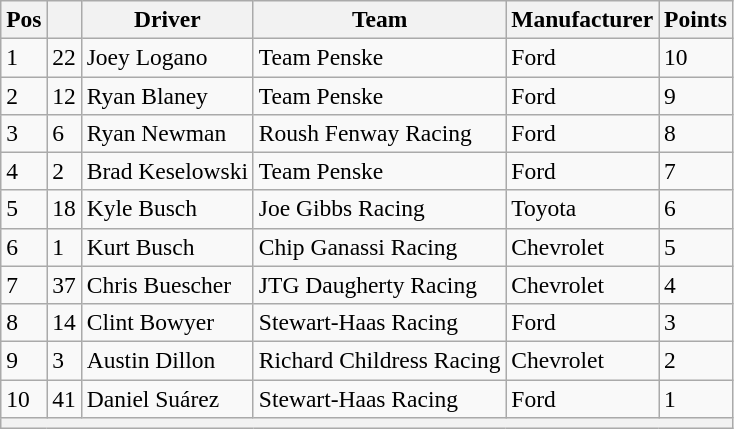<table class="wikitable" style="font-size:98%">
<tr>
<th>Pos</th>
<th></th>
<th>Driver</th>
<th>Team</th>
<th>Manufacturer</th>
<th>Points</th>
</tr>
<tr>
<td>1</td>
<td>22</td>
<td>Joey Logano</td>
<td>Team Penske</td>
<td>Ford</td>
<td>10</td>
</tr>
<tr>
<td>2</td>
<td>12</td>
<td>Ryan Blaney</td>
<td>Team Penske</td>
<td>Ford</td>
<td>9</td>
</tr>
<tr>
<td>3</td>
<td>6</td>
<td>Ryan Newman</td>
<td>Roush Fenway Racing</td>
<td>Ford</td>
<td>8</td>
</tr>
<tr>
<td>4</td>
<td>2</td>
<td>Brad Keselowski</td>
<td>Team Penske</td>
<td>Ford</td>
<td>7</td>
</tr>
<tr>
<td>5</td>
<td>18</td>
<td>Kyle Busch</td>
<td>Joe Gibbs Racing</td>
<td>Toyota</td>
<td>6</td>
</tr>
<tr>
<td>6</td>
<td>1</td>
<td>Kurt Busch</td>
<td>Chip Ganassi Racing</td>
<td>Chevrolet</td>
<td>5</td>
</tr>
<tr>
<td>7</td>
<td>37</td>
<td>Chris Buescher</td>
<td>JTG Daugherty Racing</td>
<td>Chevrolet</td>
<td>4</td>
</tr>
<tr>
<td>8</td>
<td>14</td>
<td>Clint Bowyer</td>
<td>Stewart-Haas Racing</td>
<td>Ford</td>
<td>3</td>
</tr>
<tr>
<td>9</td>
<td>3</td>
<td>Austin Dillon</td>
<td>Richard Childress Racing</td>
<td>Chevrolet</td>
<td>2</td>
</tr>
<tr>
<td>10</td>
<td>41</td>
<td>Daniel Suárez</td>
<td>Stewart-Haas Racing</td>
<td>Ford</td>
<td>1</td>
</tr>
<tr>
<th colspan="6"></th>
</tr>
</table>
